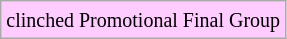<table class="wikitable">
<tr>
<td style="background-color: #ffccff;"><small>clinched Promotional Final Group</small></td>
</tr>
</table>
